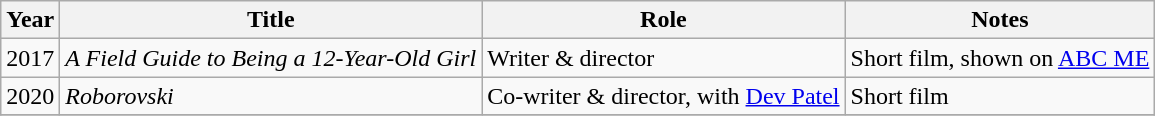<table class="wikitable">
<tr>
<th>Year</th>
<th>Title</th>
<th>Role</th>
<th class="wikitable">Notes</th>
</tr>
<tr>
<td>2017</td>
<td><em>A Field Guide to Being a 12-Year-Old Girl</em></td>
<td>Writer & director</td>
<td>Short film, shown on <a href='#'>ABC ME</a></td>
</tr>
<tr>
<td>2020</td>
<td><em>Roborovski</em></td>
<td>Co-writer & director, with <a href='#'>Dev Patel</a></td>
<td>Short film</td>
</tr>
<tr>
</tr>
</table>
